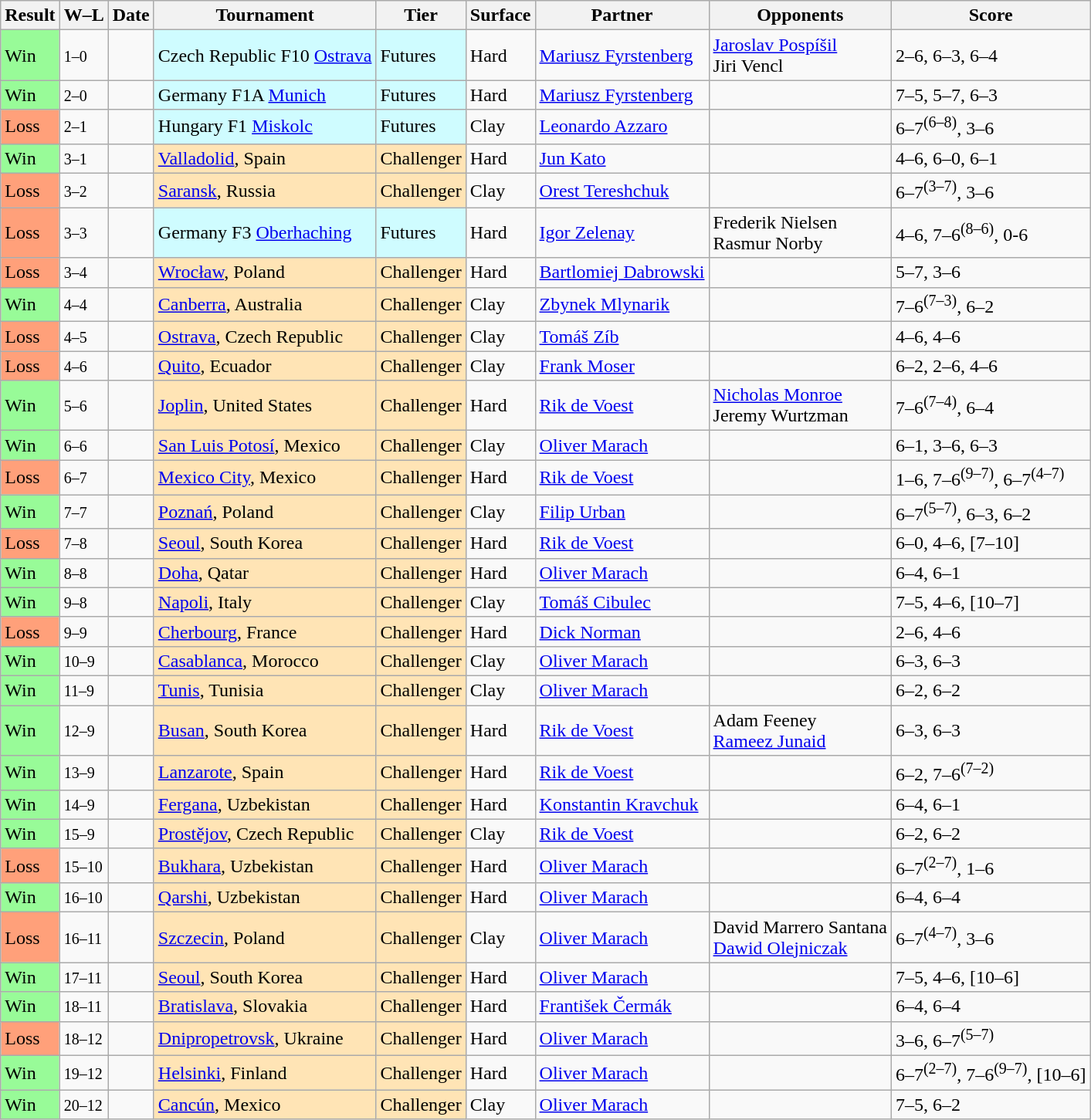<table class="sortable wikitable">
<tr>
<th>Result</th>
<th class="unsortable">W–L</th>
<th>Date</th>
<th>Tournament</th>
<th>Tier</th>
<th>Surface</th>
<th>Partner</th>
<th>Opponents</th>
<th class="unsortable">Score</th>
</tr>
<tr>
<td bgcolor=98FB98>Win</td>
<td><small>1–0</small></td>
<td></td>
<td style="background:#cffcff;">Czech Republic F10 <a href='#'>Ostrava</a></td>
<td style="background:#cffcff;">Futures</td>
<td>Hard</td>
<td> <a href='#'>Mariusz Fyrstenberg</a></td>
<td> <a href='#'>Jaroslav Pospíšil</a><br> Jiri Vencl</td>
<td>2–6, 6–3, 6–4</td>
</tr>
<tr>
<td bgcolor=98FB98>Win</td>
<td><small>2–0</small></td>
<td></td>
<td style="background:#cffcff;">Germany F1A <a href='#'>Munich</a></td>
<td style="background:#cffcff;">Futures</td>
<td>Hard</td>
<td> <a href='#'>Mariusz Fyrstenberg</a></td>
<td></td>
<td>7–5, 5–7, 6–3</td>
</tr>
<tr>
<td bgcolor=FFA07A>Loss</td>
<td><small>2–1</small></td>
<td></td>
<td style="background:#cffcff;">Hungary F1 <a href='#'>Miskolc</a></td>
<td style="background:#cffcff;">Futures</td>
<td>Clay</td>
<td> <a href='#'>Leonardo Azzaro</a></td>
<td></td>
<td>6–7<sup>(6–8)</sup>, 3–6</td>
</tr>
<tr>
<td bgcolor=98FB98>Win</td>
<td><small>3–1</small></td>
<td></td>
<td style="background:moccasin;"><a href='#'>Valladolid</a>, Spain</td>
<td style="background:moccasin;">Challenger</td>
<td>Hard</td>
<td> <a href='#'>Jun Kato</a></td>
<td></td>
<td>4–6, 6–0, 6–1</td>
</tr>
<tr>
<td bgcolor=FFA07A>Loss</td>
<td><small>3–2</small></td>
<td></td>
<td style="background:moccasin;"><a href='#'>Saransk</a>, Russia</td>
<td style="background:moccasin;">Challenger</td>
<td>Clay</td>
<td> <a href='#'>Orest Tereshchuk</a></td>
<td></td>
<td>6–7<sup>(3–7)</sup>, 3–6</td>
</tr>
<tr>
<td bgcolor=FFA07A>Loss</td>
<td><small>3–3</small></td>
<td></td>
<td style="background:#cffcff;">Germany F3 <a href='#'>Oberhaching</a></td>
<td style="background:#cffcff;">Futures</td>
<td>Hard</td>
<td> <a href='#'>Igor Zelenay</a></td>
<td> Frederik Nielsen<br> Rasmur Norby</td>
<td>4–6, 7–6<sup>(8–6)</sup>, 0-6</td>
</tr>
<tr>
<td bgcolor=FFA07A>Loss</td>
<td><small>3–4</small></td>
<td></td>
<td style="background:moccasin;"><a href='#'>Wrocław</a>, Poland</td>
<td style="background:moccasin;">Challenger</td>
<td>Hard</td>
<td> <a href='#'>Bartlomiej Dabrowski</a></td>
<td></td>
<td>5–7, 3–6</td>
</tr>
<tr>
<td bgcolor=98FB98>Win</td>
<td><small>4–4</small></td>
<td></td>
<td style="background:moccasin;"><a href='#'>Canberra</a>, Australia</td>
<td style="background:moccasin;">Challenger</td>
<td>Clay</td>
<td> <a href='#'>Zbynek Mlynarik</a></td>
<td></td>
<td>7–6<sup>(7–3)</sup>, 6–2</td>
</tr>
<tr>
<td bgcolor=FFA07A>Loss</td>
<td><small>4–5</small></td>
<td></td>
<td style="background:moccasin;"><a href='#'>Ostrava</a>, Czech Republic</td>
<td style="background:moccasin;">Challenger</td>
<td>Clay</td>
<td> <a href='#'>Tomáš Zíb</a></td>
<td></td>
<td>4–6, 4–6</td>
</tr>
<tr>
<td bgcolor=FFA07A>Loss</td>
<td><small>4–6</small></td>
<td></td>
<td style="background:moccasin;"><a href='#'>Quito</a>, Ecuador</td>
<td style="background:moccasin;">Challenger</td>
<td>Clay</td>
<td> <a href='#'>Frank Moser</a></td>
<td></td>
<td>6–2, 2–6, 4–6</td>
</tr>
<tr>
<td bgcolor=98FB98>Win</td>
<td><small>5–6</small></td>
<td></td>
<td style="background:moccasin;"><a href='#'>Joplin</a>, United States</td>
<td style="background:moccasin;">Challenger</td>
<td>Hard</td>
<td> <a href='#'>Rik de Voest</a></td>
<td> <a href='#'>Nicholas Monroe</a><br> Jeremy Wurtzman</td>
<td>7–6<sup>(7–4)</sup>, 6–4</td>
</tr>
<tr>
<td bgcolor=98FB98>Win</td>
<td><small>6–6</small></td>
<td></td>
<td style="background:moccasin;"><a href='#'>San Luis Potosí</a>, Mexico</td>
<td style="background:moccasin;">Challenger</td>
<td>Clay</td>
<td> <a href='#'>Oliver Marach</a></td>
<td></td>
<td>6–1, 3–6, 6–3</td>
</tr>
<tr>
<td bgcolor=FFA07A>Loss</td>
<td><small>6–7</small></td>
<td></td>
<td style="background:moccasin;"><a href='#'>Mexico City</a>, Mexico</td>
<td style="background:moccasin;">Challenger</td>
<td>Hard</td>
<td> <a href='#'>Rik de Voest</a></td>
<td></td>
<td>1–6, 7–6<sup>(9–7)</sup>, 6–7<sup>(4–7)</sup></td>
</tr>
<tr>
<td bgcolor=98FB98>Win</td>
<td><small>7–7</small></td>
<td></td>
<td style="background:moccasin;"><a href='#'>Poznań</a>, Poland</td>
<td style="background:moccasin;">Challenger</td>
<td>Clay</td>
<td> <a href='#'>Filip Urban</a></td>
<td></td>
<td>6–7<sup>(5–7)</sup>, 6–3, 6–2</td>
</tr>
<tr>
<td bgcolor=FFA07A>Loss</td>
<td><small>7–8</small></td>
<td></td>
<td style="background:moccasin;"><a href='#'>Seoul</a>, South Korea</td>
<td style="background:moccasin;">Challenger</td>
<td>Hard</td>
<td> <a href='#'>Rik de Voest</a></td>
<td></td>
<td>6–0, 4–6, [7–10]</td>
</tr>
<tr>
<td bgcolor=98FB98>Win</td>
<td><small>8–8</small></td>
<td></td>
<td style="background:moccasin;"><a href='#'>Doha</a>, Qatar</td>
<td style="background:moccasin;">Challenger</td>
<td>Hard</td>
<td> <a href='#'>Oliver Marach</a></td>
<td></td>
<td>6–4, 6–1</td>
</tr>
<tr>
<td bgcolor=98FB98>Win</td>
<td><small>9–8</small></td>
<td></td>
<td style="background:moccasin;"><a href='#'>Napoli</a>, Italy</td>
<td style="background:moccasin;">Challenger</td>
<td>Clay</td>
<td> <a href='#'>Tomáš Cibulec</a></td>
<td></td>
<td>7–5, 4–6, [10–7]</td>
</tr>
<tr>
<td bgcolor=FFA07A>Loss</td>
<td><small>9–9</small></td>
<td></td>
<td style="background:moccasin;"><a href='#'>Cherbourg</a>, France</td>
<td style="background:moccasin;">Challenger</td>
<td>Hard</td>
<td> <a href='#'>Dick Norman</a></td>
<td></td>
<td>2–6, 4–6</td>
</tr>
<tr>
<td bgcolor=98FB98>Win</td>
<td><small>10–9</small></td>
<td></td>
<td style="background:moccasin;"><a href='#'>Casablanca</a>, Morocco</td>
<td style="background:moccasin;">Challenger</td>
<td>Clay</td>
<td> <a href='#'>Oliver Marach</a></td>
<td></td>
<td>6–3, 6–3</td>
</tr>
<tr>
<td bgcolor=98FB98>Win</td>
<td><small>11–9</small></td>
<td></td>
<td style="background:moccasin;"><a href='#'>Tunis</a>, Tunisia</td>
<td style="background:moccasin;">Challenger</td>
<td>Clay</td>
<td> <a href='#'>Oliver Marach</a></td>
<td></td>
<td>6–2, 6–2</td>
</tr>
<tr>
<td bgcolor=98FB98>Win</td>
<td><small>12–9</small></td>
<td></td>
<td style="background:moccasin;"><a href='#'>Busan</a>, South Korea</td>
<td style="background:moccasin;">Challenger</td>
<td>Hard</td>
<td> <a href='#'>Rik de Voest</a></td>
<td> Adam Feeney<br> <a href='#'>Rameez Junaid</a></td>
<td>6–3, 6–3</td>
</tr>
<tr>
<td bgcolor=98FB98>Win</td>
<td><small>13–9</small></td>
<td></td>
<td style="background:moccasin;"><a href='#'>Lanzarote</a>, Spain</td>
<td style="background:moccasin;">Challenger</td>
<td>Hard</td>
<td> <a href='#'>Rik de Voest</a></td>
<td></td>
<td>6–2, 7–6<sup>(7–2)</sup></td>
</tr>
<tr>
<td bgcolor=98FB98>Win</td>
<td><small>14–9</small></td>
<td></td>
<td style="background:moccasin;"><a href='#'>Fergana</a>, Uzbekistan</td>
<td style="background:moccasin;">Challenger</td>
<td>Hard</td>
<td> <a href='#'>Konstantin Kravchuk</a></td>
<td></td>
<td>6–4, 6–1</td>
</tr>
<tr>
<td bgcolor=98FB98>Win</td>
<td><small>15–9</small></td>
<td></td>
<td style="background:moccasin;"><a href='#'>Prostějov</a>, Czech Republic</td>
<td style="background:moccasin;">Challenger</td>
<td>Clay</td>
<td> <a href='#'>Rik de Voest</a></td>
<td></td>
<td>6–2, 6–2</td>
</tr>
<tr>
<td bgcolor=FFA07A>Loss</td>
<td><small>15–10</small></td>
<td></td>
<td style="background:moccasin;"><a href='#'>Bukhara</a>, Uzbekistan</td>
<td style="background:moccasin;">Challenger</td>
<td>Hard</td>
<td> <a href='#'>Oliver Marach</a></td>
<td></td>
<td>6–7<sup>(2–7)</sup>, 1–6</td>
</tr>
<tr>
<td bgcolor=98FB98>Win</td>
<td><small>16–10</small></td>
<td></td>
<td style="background:moccasin;"><a href='#'>Qarshi</a>, Uzbekistan</td>
<td style="background:moccasin;">Challenger</td>
<td>Hard</td>
<td> <a href='#'>Oliver Marach</a></td>
<td></td>
<td>6–4, 6–4</td>
</tr>
<tr>
<td bgcolor=FFA07A>Loss</td>
<td><small>16–11</small></td>
<td></td>
<td style="background:moccasin;"><a href='#'>Szczecin</a>, Poland</td>
<td style="background:moccasin;">Challenger</td>
<td>Clay</td>
<td> <a href='#'>Oliver Marach</a></td>
<td> David Marrero Santana<br> <a href='#'>Dawid Olejniczak</a></td>
<td>6–7<sup>(4–7)</sup>, 3–6</td>
</tr>
<tr>
<td bgcolor=98FB98>Win</td>
<td><small>17–11</small></td>
<td></td>
<td style="background:moccasin;"><a href='#'>Seoul</a>, South Korea</td>
<td style="background:moccasin;">Challenger</td>
<td>Hard</td>
<td> <a href='#'>Oliver Marach</a></td>
<td></td>
<td>7–5, 4–6, [10–6]</td>
</tr>
<tr>
<td bgcolor=98FB98>Win</td>
<td><small>18–11</small></td>
<td></td>
<td style="background:moccasin;"><a href='#'>Bratislava</a>, Slovakia</td>
<td style="background:moccasin;">Challenger</td>
<td>Hard</td>
<td> <a href='#'>František Čermák</a></td>
<td></td>
<td>6–4, 6–4</td>
</tr>
<tr>
<td bgcolor=FFA07A>Loss</td>
<td><small>18–12</small></td>
<td></td>
<td style="background:moccasin;"><a href='#'>Dnipropetrovsk</a>, Ukraine</td>
<td style="background:moccasin;">Challenger</td>
<td>Hard</td>
<td> <a href='#'>Oliver Marach</a></td>
<td></td>
<td>3–6, 6–7<sup>(5–7)</sup></td>
</tr>
<tr>
<td bgcolor=98FB98>Win</td>
<td><small>19–12</small></td>
<td></td>
<td style="background:moccasin;"><a href='#'>Helsinki</a>, Finland</td>
<td style="background:moccasin;">Challenger</td>
<td>Hard</td>
<td> <a href='#'>Oliver Marach</a></td>
<td></td>
<td>6–7<sup>(2–7)</sup>, 7–6<sup>(9–7)</sup>, [10–6]</td>
</tr>
<tr>
<td bgcolor=98FB98>Win</td>
<td><small>20–12</small></td>
<td></td>
<td style="background:moccasin;"><a href='#'>Cancún</a>, Mexico</td>
<td style="background:moccasin;">Challenger</td>
<td>Clay</td>
<td> <a href='#'>Oliver Marach</a></td>
<td></td>
<td>7–5, 6–2</td>
</tr>
</table>
